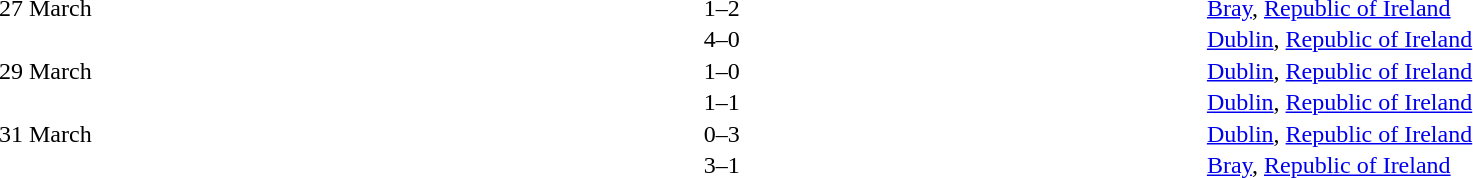<table cellspacing=1 width=85%>
<tr>
<th width=15%></th>
<th width=25%></th>
<th width=10%></th>
<th width=25%></th>
<th width=25%></th>
</tr>
<tr>
<td>27 March</td>
<td align=right></td>
<td align=center>1–2</td>
<td></td>
<td><a href='#'>Bray</a>, <a href='#'>Republic of Ireland</a></td>
</tr>
<tr>
<td></td>
<td align=right></td>
<td align=center>4–0</td>
<td></td>
<td><a href='#'>Dublin</a>, <a href='#'>Republic of Ireland</a></td>
</tr>
<tr>
<td>29 March</td>
<td align=right></td>
<td align=center>1–0</td>
<td></td>
<td><a href='#'>Dublin</a>, <a href='#'>Republic of Ireland</a></td>
</tr>
<tr>
<td></td>
<td align=right></td>
<td align=center>1–1</td>
<td></td>
<td><a href='#'>Dublin</a>, <a href='#'>Republic of Ireland</a></td>
</tr>
<tr>
<td>31 March</td>
<td align=right></td>
<td align=center>0–3</td>
<td></td>
<td><a href='#'>Dublin</a>, <a href='#'>Republic of Ireland</a></td>
</tr>
<tr>
<td></td>
<td align=right></td>
<td align=center>3–1</td>
<td></td>
<td><a href='#'>Bray</a>, <a href='#'>Republic of Ireland</a></td>
</tr>
</table>
